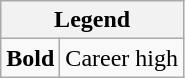<table class="wikitable">
<tr>
<th colspan="2">Legend</th>
</tr>
<tr>
<td><strong>Bold</strong></td>
<td>Career high</td>
</tr>
</table>
